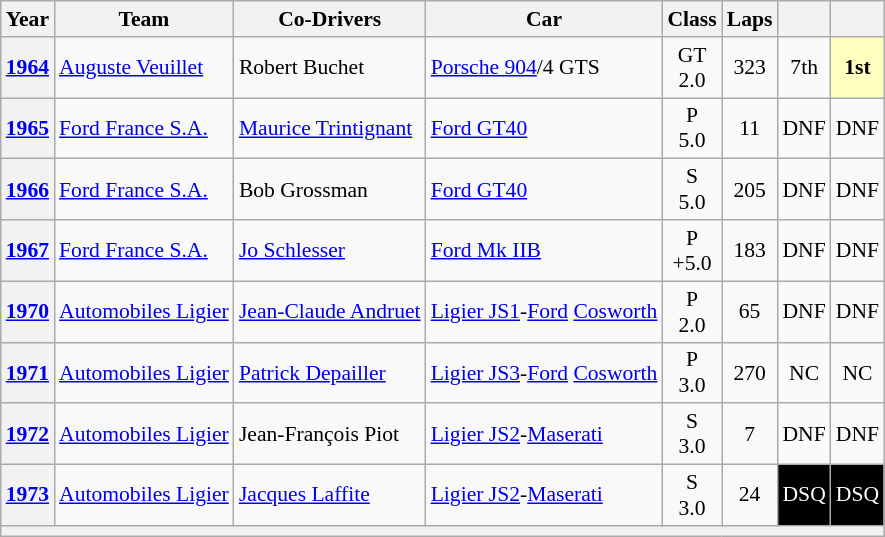<table class="wikitable" style="text-align:center; font-size:90%">
<tr>
<th>Year</th>
<th>Team</th>
<th>Co-Drivers</th>
<th>Car</th>
<th>Class</th>
<th>Laps</th>
<th></th>
<th></th>
</tr>
<tr>
<th><a href='#'>1964</a></th>
<td align="left"> <a href='#'>Auguste Veuillet</a></td>
<td align="left"> Robert Buchet</td>
<td align="left"><a href='#'>Porsche 904</a>/4 GTS</td>
<td>GT<br>2.0</td>
<td>323</td>
<td>7th</td>
<td style="background:#FFFFBF;"><strong>1st</strong></td>
</tr>
<tr>
<th><a href='#'>1965</a></th>
<td align="left"> <a href='#'>Ford France S.A.</a></td>
<td align="left"> <a href='#'>Maurice Trintignant</a></td>
<td align="left"><a href='#'>Ford GT40</a></td>
<td>P<br>5.0</td>
<td>11</td>
<td>DNF</td>
<td>DNF</td>
</tr>
<tr>
<th><a href='#'>1966</a></th>
<td align="left"> <a href='#'>Ford France S.A.</a></td>
<td align="left"> Bob Grossman</td>
<td align="left"><a href='#'>Ford GT40</a></td>
<td>S<br>5.0</td>
<td>205</td>
<td>DNF</td>
<td>DNF</td>
</tr>
<tr>
<th><a href='#'>1967</a></th>
<td align="left"> <a href='#'>Ford France S.A.</a></td>
<td align="left"> <a href='#'>Jo Schlesser</a></td>
<td align="left"><a href='#'>Ford Mk IIB</a></td>
<td>P<br>+5.0</td>
<td>183</td>
<td>DNF</td>
<td>DNF</td>
</tr>
<tr>
<th><a href='#'>1970</a></th>
<td align="left"> <a href='#'>Automobiles Ligier</a></td>
<td align="left"> <a href='#'>Jean-Claude Andruet</a></td>
<td align="left"><a href='#'>Ligier JS1</a>-<a href='#'>Ford</a> <a href='#'>Cosworth</a></td>
<td>P<br>2.0</td>
<td>65</td>
<td>DNF</td>
<td>DNF</td>
</tr>
<tr>
<th><a href='#'>1971</a></th>
<td align="left"> <a href='#'>Automobiles Ligier</a></td>
<td align="left"> <a href='#'>Patrick Depailler</a></td>
<td align="left"><a href='#'>Ligier JS3</a>-<a href='#'>Ford</a> <a href='#'>Cosworth</a></td>
<td>P<br>3.0</td>
<td>270</td>
<td>NC</td>
<td>NC</td>
</tr>
<tr>
<th><a href='#'>1972</a></th>
<td align="left"> <a href='#'>Automobiles Ligier</a></td>
<td align="left"> Jean-François Piot</td>
<td align="left"><a href='#'>Ligier JS2</a>-<a href='#'>Maserati</a></td>
<td>S<br>3.0</td>
<td>7</td>
<td>DNF</td>
<td>DNF</td>
</tr>
<tr>
<th><a href='#'>1973</a></th>
<td align="left"> <a href='#'>Automobiles Ligier</a></td>
<td align="left"> <a href='#'>Jacques Laffite</a></td>
<td align="left"><a href='#'>Ligier JS2</a>-<a href='#'>Maserati</a></td>
<td>S<br>3.0</td>
<td>24</td>
<td style="background:#000000; color:white">DSQ</td>
<td style="background:#000000; color:white">DSQ</td>
</tr>
<tr>
<th colspan="8"></th>
</tr>
</table>
